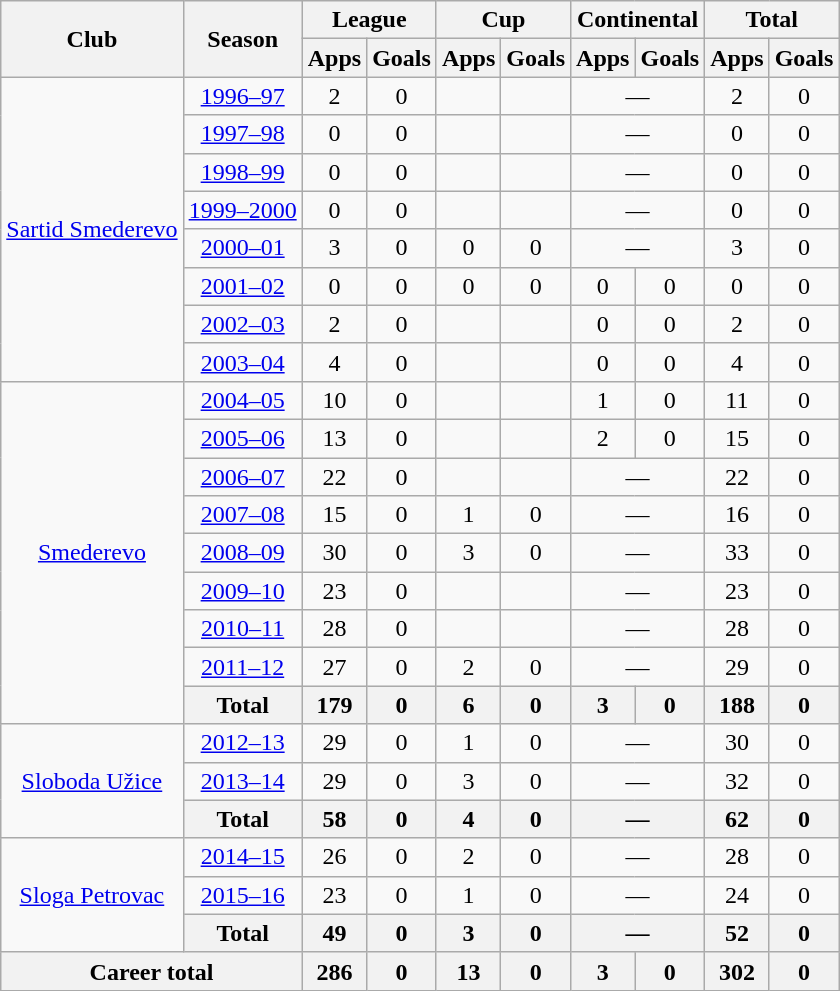<table class="wikitable" style="text-align:center">
<tr>
<th rowspan="2">Club</th>
<th rowspan="2">Season</th>
<th colspan="2">League</th>
<th colspan="2">Cup</th>
<th colspan="2">Continental</th>
<th colspan="2">Total</th>
</tr>
<tr>
<th>Apps</th>
<th>Goals</th>
<th>Apps</th>
<th>Goals</th>
<th>Apps</th>
<th>Goals</th>
<th>Apps</th>
<th>Goals</th>
</tr>
<tr>
<td rowspan="8"><a href='#'>Sartid Smederevo</a></td>
<td><a href='#'>1996–97</a></td>
<td>2</td>
<td>0</td>
<td></td>
<td></td>
<td colspan="2">—</td>
<td>2</td>
<td>0</td>
</tr>
<tr>
<td><a href='#'>1997–98</a></td>
<td>0</td>
<td>0</td>
<td></td>
<td></td>
<td colspan="2">—</td>
<td>0</td>
<td>0</td>
</tr>
<tr>
<td><a href='#'>1998–99</a></td>
<td>0</td>
<td>0</td>
<td></td>
<td></td>
<td colspan="2">—</td>
<td>0</td>
<td>0</td>
</tr>
<tr>
<td><a href='#'>1999–2000</a></td>
<td>0</td>
<td>0</td>
<td></td>
<td></td>
<td colspan="2">—</td>
<td>0</td>
<td>0</td>
</tr>
<tr>
<td><a href='#'>2000–01</a></td>
<td>3</td>
<td>0</td>
<td>0</td>
<td>0</td>
<td colspan="2">—</td>
<td>3</td>
<td>0</td>
</tr>
<tr>
<td><a href='#'>2001–02</a></td>
<td>0</td>
<td>0</td>
<td>0</td>
<td>0</td>
<td>0</td>
<td>0</td>
<td>0</td>
<td>0</td>
</tr>
<tr>
<td><a href='#'>2002–03</a></td>
<td>2</td>
<td>0</td>
<td></td>
<td></td>
<td>0</td>
<td>0</td>
<td>2</td>
<td>0</td>
</tr>
<tr>
<td><a href='#'>2003–04</a></td>
<td>4</td>
<td>0</td>
<td></td>
<td></td>
<td>0</td>
<td>0</td>
<td>4</td>
<td>0</td>
</tr>
<tr>
<td rowspan="9"><a href='#'>Smederevo</a></td>
<td><a href='#'>2004–05</a></td>
<td>10</td>
<td>0</td>
<td></td>
<td></td>
<td>1</td>
<td>0</td>
<td>11</td>
<td>0</td>
</tr>
<tr>
<td><a href='#'>2005–06</a></td>
<td>13</td>
<td>0</td>
<td></td>
<td></td>
<td>2</td>
<td>0</td>
<td>15</td>
<td>0</td>
</tr>
<tr>
<td><a href='#'>2006–07</a></td>
<td>22</td>
<td>0</td>
<td></td>
<td></td>
<td colspan="2">—</td>
<td>22</td>
<td>0</td>
</tr>
<tr>
<td><a href='#'>2007–08</a></td>
<td>15</td>
<td>0</td>
<td>1</td>
<td>0</td>
<td colspan="2">—</td>
<td>16</td>
<td>0</td>
</tr>
<tr>
<td><a href='#'>2008–09</a></td>
<td>30</td>
<td>0</td>
<td>3</td>
<td>0</td>
<td colspan="2">—</td>
<td>33</td>
<td>0</td>
</tr>
<tr>
<td><a href='#'>2009–10</a></td>
<td>23</td>
<td>0</td>
<td></td>
<td></td>
<td colspan="2">—</td>
<td>23</td>
<td>0</td>
</tr>
<tr>
<td><a href='#'>2010–11</a></td>
<td>28</td>
<td>0</td>
<td></td>
<td></td>
<td colspan="2">—</td>
<td>28</td>
<td>0</td>
</tr>
<tr>
<td><a href='#'>2011–12</a></td>
<td>27</td>
<td>0</td>
<td>2</td>
<td>0</td>
<td colspan="2">—</td>
<td>29</td>
<td>0</td>
</tr>
<tr>
<th>Total</th>
<th>179</th>
<th>0</th>
<th>6</th>
<th>0</th>
<th>3</th>
<th>0</th>
<th>188</th>
<th>0</th>
</tr>
<tr>
<td rowspan="3"><a href='#'>Sloboda Užice</a></td>
<td><a href='#'>2012–13</a></td>
<td>29</td>
<td>0</td>
<td>1</td>
<td>0</td>
<td colspan="2">—</td>
<td>30</td>
<td>0</td>
</tr>
<tr>
<td><a href='#'>2013–14</a></td>
<td>29</td>
<td>0</td>
<td>3</td>
<td>0</td>
<td colspan="2">—</td>
<td>32</td>
<td>0</td>
</tr>
<tr>
<th>Total</th>
<th>58</th>
<th>0</th>
<th>4</th>
<th>0</th>
<th colspan="2">—</th>
<th>62</th>
<th>0</th>
</tr>
<tr>
<td rowspan="3"><a href='#'>Sloga Petrovac</a></td>
<td><a href='#'>2014–15</a></td>
<td>26</td>
<td>0</td>
<td>2</td>
<td>0</td>
<td colspan="2">—</td>
<td>28</td>
<td>0</td>
</tr>
<tr>
<td><a href='#'>2015–16</a></td>
<td>23</td>
<td>0</td>
<td>1</td>
<td>0</td>
<td colspan="2">—</td>
<td>24</td>
<td>0</td>
</tr>
<tr>
<th>Total</th>
<th>49</th>
<th>0</th>
<th>3</th>
<th>0</th>
<th colspan="2">—</th>
<th>52</th>
<th>0</th>
</tr>
<tr>
<th colspan="2">Career total</th>
<th>286</th>
<th>0</th>
<th>13</th>
<th>0</th>
<th>3</th>
<th>0</th>
<th>302</th>
<th>0</th>
</tr>
</table>
